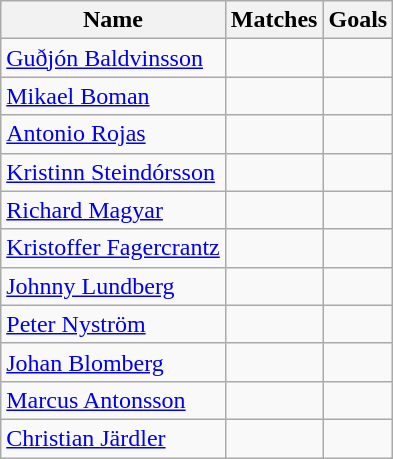<table class="wikitable">
<tr>
<th>Name</th>
<th>Matches</th>
<th>Goals</th>
</tr>
<tr>
<td> <a href='#'>Guðjón Baldvinsson</a></td>
<td></td>
<td></td>
</tr>
<tr>
<td> <a href='#'>Mikael Boman</a></td>
<td></td>
<td></td>
</tr>
<tr>
<td> <a href='#'>Antonio Rojas</a></td>
<td></td>
<td></td>
</tr>
<tr>
<td> <a href='#'>Kristinn Steindórsson</a></td>
<td></td>
<td></td>
</tr>
<tr>
<td> <a href='#'>Richard Magyar</a></td>
<td></td>
<td></td>
</tr>
<tr>
<td> <a href='#'>Kristoffer Fagercrantz</a></td>
<td></td>
<td></td>
</tr>
<tr>
<td> <a href='#'>Johnny Lundberg</a></td>
<td></td>
<td></td>
</tr>
<tr>
<td> <a href='#'>Peter Nyström</a></td>
<td></td>
<td></td>
</tr>
<tr>
<td> <a href='#'>Johan Blomberg</a></td>
<td></td>
<td></td>
</tr>
<tr>
<td> <a href='#'>Marcus Antonsson</a></td>
<td></td>
<td></td>
</tr>
<tr>
<td> <a href='#'>Christian Järdler</a></td>
<td></td>
<td></td>
</tr>
</table>
